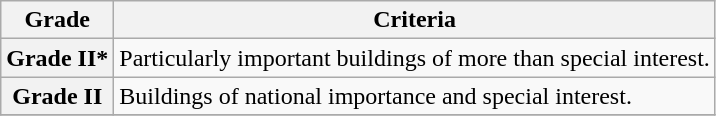<table class="wikitable" border="1">
<tr>
<th>Grade</th>
<th>Criteria</th>
</tr>
<tr>
<th>Grade II*</th>
<td>Particularly important buildings of more than special interest.</td>
</tr>
<tr>
<th>Grade II</th>
<td>Buildings of national importance and special interest.</td>
</tr>
<tr>
</tr>
</table>
